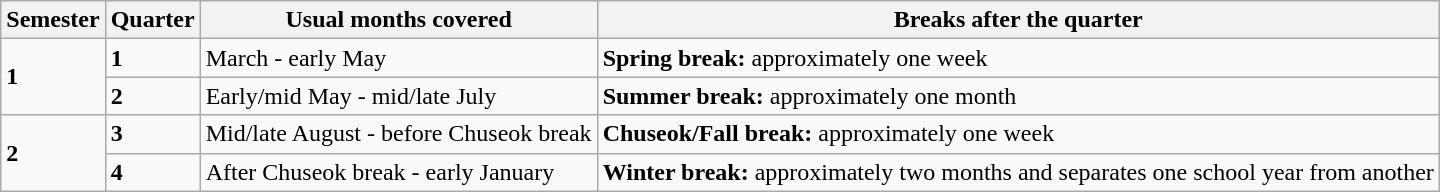<table class="wikitable">
<tr>
<th>Semester</th>
<th>Quarter</th>
<th>Usual months covered</th>
<th>Breaks after the quarter</th>
</tr>
<tr>
<td rowspan="2"><strong>1</strong></td>
<td><strong>1</strong></td>
<td>March - early May</td>
<td><strong>Spring break:</strong> approximately one week</td>
</tr>
<tr>
<td><strong>2</strong></td>
<td>Early/mid May - mid/late July</td>
<td><strong>Summer break:</strong> approximately one month</td>
</tr>
<tr>
<td rowspan="2"><strong>2</strong></td>
<td><strong>3</strong></td>
<td>Mid/late August - before Chuseok break</td>
<td><strong>Chuseok/Fall break:</strong> approximately one week</td>
</tr>
<tr>
<td><strong>4</strong></td>
<td>After Chuseok break - early January</td>
<td><strong>Winter break:</strong> approximately two months and separates one school year from another</td>
</tr>
</table>
